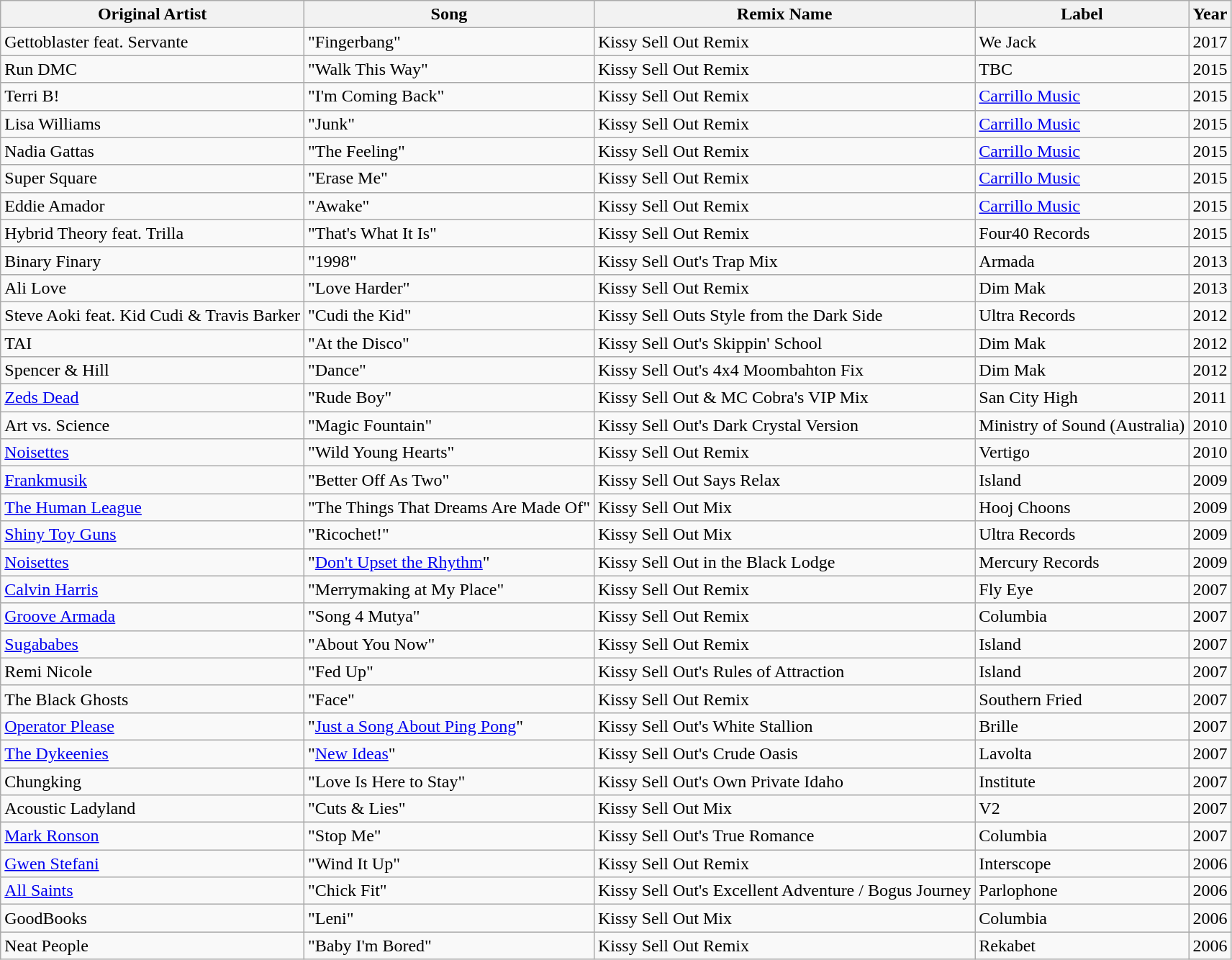<table class="wikitable">
<tr>
<th>Original Artist</th>
<th>Song</th>
<th>Remix Name</th>
<th>Label</th>
<th>Year</th>
</tr>
<tr>
<td>Gettoblaster feat. Servante</td>
<td>"Fingerbang"</td>
<td>Kissy Sell Out Remix</td>
<td>We Jack</td>
<td>2017</td>
</tr>
<tr>
<td>Run DMC</td>
<td>"Walk This Way"</td>
<td>Kissy Sell Out Remix</td>
<td>TBC</td>
<td>2015</td>
</tr>
<tr>
<td>Terri B!</td>
<td>"I'm Coming Back"</td>
<td>Kissy Sell Out Remix</td>
<td><a href='#'>Carrillo Music</a></td>
<td>2015</td>
</tr>
<tr>
<td>Lisa Williams</td>
<td>"Junk"</td>
<td>Kissy Sell Out Remix</td>
<td><a href='#'>Carrillo Music</a></td>
<td>2015</td>
</tr>
<tr>
<td>Nadia Gattas</td>
<td>"The Feeling"</td>
<td>Kissy Sell Out Remix</td>
<td><a href='#'>Carrillo Music</a></td>
<td>2015</td>
</tr>
<tr>
<td>Super Square</td>
<td>"Erase Me"</td>
<td>Kissy Sell Out Remix</td>
<td><a href='#'>Carrillo Music</a></td>
<td>2015</td>
</tr>
<tr>
<td>Eddie Amador</td>
<td>"Awake"</td>
<td>Kissy Sell Out Remix</td>
<td><a href='#'>Carrillo Music</a></td>
<td>2015</td>
</tr>
<tr>
<td>Hybrid Theory feat. Trilla</td>
<td>"That's What It Is"</td>
<td>Kissy Sell Out Remix</td>
<td>Four40 Records</td>
<td>2015</td>
</tr>
<tr>
<td>Binary Finary</td>
<td>"1998"</td>
<td>Kissy Sell Out's Trap Mix</td>
<td>Armada</td>
<td>2013</td>
</tr>
<tr>
<td>Ali Love</td>
<td>"Love Harder"</td>
<td>Kissy Sell Out Remix</td>
<td>Dim Mak</td>
<td>2013</td>
</tr>
<tr>
<td>Steve Aoki feat. Kid Cudi & Travis Barker</td>
<td>"Cudi the Kid"</td>
<td>Kissy Sell Outs Style from the Dark Side</td>
<td>Ultra Records</td>
<td>2012</td>
</tr>
<tr>
<td>TAI</td>
<td>"At the Disco"</td>
<td>Kissy Sell Out's Skippin' School</td>
<td>Dim Mak</td>
<td>2012</td>
</tr>
<tr>
<td>Spencer & Hill</td>
<td>"Dance"</td>
<td>Kissy Sell Out's 4x4 Moombahton Fix</td>
<td>Dim Mak</td>
<td>2012</td>
</tr>
<tr>
<td><a href='#'>Zeds Dead</a></td>
<td>"Rude Boy"</td>
<td>Kissy Sell Out & MC Cobra's VIP Mix</td>
<td>San City High</td>
<td>2011</td>
</tr>
<tr>
<td>Art vs. Science</td>
<td>"Magic Fountain"</td>
<td>Kissy Sell Out's Dark Crystal Version</td>
<td>Ministry of Sound (Australia)</td>
<td>2010</td>
</tr>
<tr>
<td><a href='#'>Noisettes</a></td>
<td>"Wild Young Hearts"</td>
<td>Kissy Sell Out Remix</td>
<td>Vertigo</td>
<td>2010</td>
</tr>
<tr>
<td><a href='#'>Frankmusik</a></td>
<td>"Better Off As Two"</td>
<td>Kissy Sell Out Says Relax</td>
<td>Island</td>
<td>2009</td>
</tr>
<tr>
<td><a href='#'>The Human League</a></td>
<td>"The Things That Dreams Are Made Of"</td>
<td>Kissy Sell Out Mix</td>
<td>Hooj Choons</td>
<td>2009</td>
</tr>
<tr>
<td><a href='#'>Shiny Toy Guns</a></td>
<td>"Ricochet!"</td>
<td>Kissy Sell Out Mix</td>
<td>Ultra Records</td>
<td>2009</td>
</tr>
<tr>
<td><a href='#'>Noisettes</a></td>
<td>"<a href='#'>Don't Upset the Rhythm</a>"</td>
<td>Kissy Sell Out in the Black Lodge</td>
<td>Mercury Records</td>
<td>2009</td>
</tr>
<tr>
<td><a href='#'>Calvin Harris</a></td>
<td>"Merrymaking at My Place"</td>
<td>Kissy Sell Out Remix</td>
<td>Fly Eye</td>
<td>2007</td>
</tr>
<tr>
<td><a href='#'>Groove Armada</a></td>
<td>"Song 4 Mutya"</td>
<td>Kissy Sell Out Remix</td>
<td>Columbia</td>
<td>2007</td>
</tr>
<tr>
<td><a href='#'>Sugababes</a></td>
<td>"About You Now"</td>
<td>Kissy Sell Out Remix</td>
<td>Island</td>
<td>2007</td>
</tr>
<tr>
<td>Remi Nicole</td>
<td>"Fed Up"</td>
<td>Kissy Sell Out's Rules of Attraction</td>
<td>Island</td>
<td>2007</td>
</tr>
<tr>
<td>The Black Ghosts</td>
<td>"Face"</td>
<td>Kissy Sell Out Remix</td>
<td>Southern Fried</td>
<td>2007</td>
</tr>
<tr>
<td><a href='#'>Operator Please</a></td>
<td>"<a href='#'>Just a Song About Ping Pong</a>"</td>
<td>Kissy Sell Out's White Stallion</td>
<td>Brille</td>
<td>2007</td>
</tr>
<tr>
<td><a href='#'>The Dykeenies</a></td>
<td>"<a href='#'>New Ideas</a>"</td>
<td>Kissy Sell Out's Crude Oasis</td>
<td>Lavolta</td>
<td>2007</td>
</tr>
<tr>
<td>Chungking</td>
<td>"Love Is Here to Stay"</td>
<td>Kissy Sell Out's Own Private Idaho</td>
<td>Institute</td>
<td>2007</td>
</tr>
<tr>
<td>Acoustic Ladyland</td>
<td>"Cuts & Lies"</td>
<td>Kissy Sell Out Mix</td>
<td>V2</td>
<td>2007</td>
</tr>
<tr>
<td><a href='#'>Mark Ronson</a></td>
<td>"Stop Me"</td>
<td>Kissy Sell Out's True Romance</td>
<td>Columbia</td>
<td>2007</td>
</tr>
<tr>
<td><a href='#'>Gwen Stefani</a></td>
<td>"Wind It Up"</td>
<td>Kissy Sell Out Remix</td>
<td>Interscope</td>
<td>2006</td>
</tr>
<tr>
<td><a href='#'>All Saints</a></td>
<td>"Chick Fit"</td>
<td>Kissy Sell Out's Excellent Adventure / Bogus Journey</td>
<td>Parlophone</td>
<td>2006</td>
</tr>
<tr>
<td>GoodBooks</td>
<td>"Leni"</td>
<td>Kissy Sell Out Mix</td>
<td>Columbia</td>
<td>2006</td>
</tr>
<tr>
<td>Neat People</td>
<td>"Baby I'm Bored"</td>
<td>Kissy Sell Out Remix</td>
<td>Rekabet</td>
<td>2006</td>
</tr>
</table>
